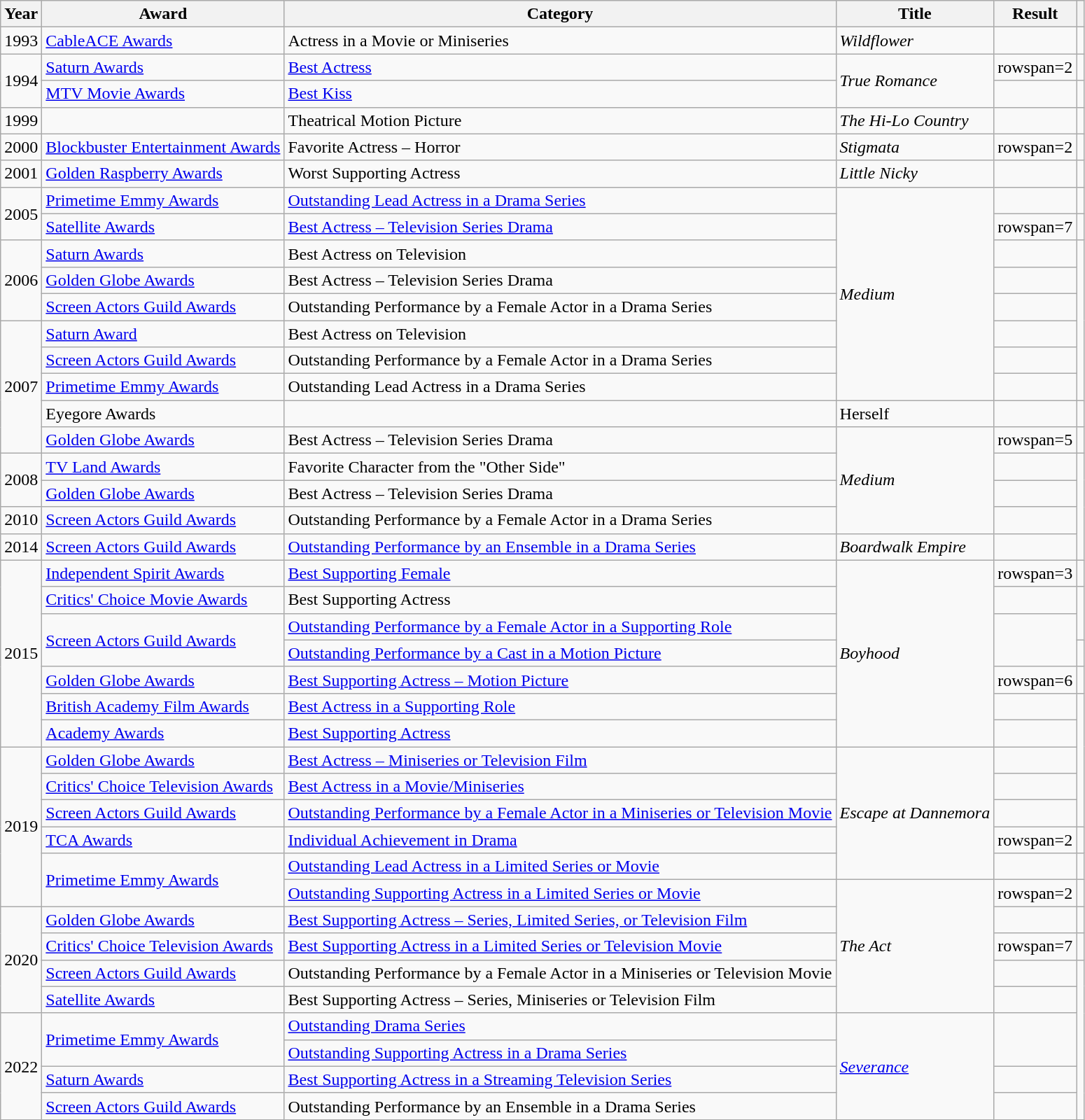<table class="wikitable sortable">
<tr>
<th>Year</th>
<th>Award</th>
<th>Category</th>
<th>Title</th>
<th>Result</th>
<th class="unsortable"></th>
</tr>
<tr>
<td>1993</td>
<td><a href='#'>CableACE Awards</a></td>
<td>Actress in a Movie or Miniseries</td>
<td><em>Wildflower</em></td>
<td></td>
<td></td>
</tr>
<tr>
<td rowspan=2>1994</td>
<td><a href='#'>Saturn Awards</a></td>
<td><a href='#'>Best Actress</a></td>
<td rowspan=2><em>True Romance</em></td>
<td>rowspan=2 </td>
<td></td>
</tr>
<tr>
<td><a href='#'>MTV Movie Awards</a></td>
<td><a href='#'>Best Kiss</a></td>
<td></td>
</tr>
<tr>
<td>1999</td>
<td></td>
<td>Theatrical Motion Picture</td>
<td><em>The Hi-Lo Country</em></td>
<td></td>
<td></td>
</tr>
<tr>
<td>2000</td>
<td><a href='#'>Blockbuster Entertainment Awards</a></td>
<td>Favorite Actress – Horror</td>
<td><em>Stigmata</em></td>
<td>rowspan=2 </td>
<td></td>
</tr>
<tr>
<td>2001</td>
<td><a href='#'>Golden Raspberry Awards</a></td>
<td>Worst Supporting Actress</td>
<td><em>Little Nicky</em></td>
<td></td>
</tr>
<tr>
<td rowspan=2>2005</td>
<td><a href='#'>Primetime Emmy Awards</a></td>
<td><a href='#'>Outstanding Lead Actress in a Drama Series</a></td>
<td rowspan=8><em>Medium</em></td>
<td></td>
<td></td>
</tr>
<tr>
<td><a href='#'>Satellite Awards</a></td>
<td><a href='#'>Best Actress – Television Series Drama</a></td>
<td>rowspan=7 </td>
<td></td>
</tr>
<tr>
<td rowspan=3>2006</td>
<td><a href='#'>Saturn Awards</a></td>
<td>Best Actress on Television</td>
<td></td>
</tr>
<tr>
<td><a href='#'>Golden Globe Awards</a></td>
<td>Best Actress – Television Series Drama</td>
<td></td>
</tr>
<tr>
<td><a href='#'>Screen Actors Guild Awards</a></td>
<td>Outstanding Performance by a Female Actor in a Drama Series</td>
<td></td>
</tr>
<tr>
<td rowspan=5>2007</td>
<td><a href='#'>Saturn Award</a></td>
<td>Best Actress on Television</td>
<td></td>
</tr>
<tr>
<td><a href='#'>Screen Actors Guild Awards</a></td>
<td>Outstanding Performance by a Female Actor in a Drama Series</td>
<td></td>
</tr>
<tr>
<td><a href='#'>Primetime Emmy Awards</a></td>
<td>Outstanding Lead Actress in a Drama Series</td>
<td></td>
</tr>
<tr>
<td>Eyegore Awards</td>
<td></td>
<td>Herself</td>
<td></td>
<td></td>
</tr>
<tr>
<td><a href='#'>Golden Globe Awards</a></td>
<td>Best Actress – Television Series Drama</td>
<td rowspan=4><em>Medium</em></td>
<td>rowspan=5 </td>
<td></td>
</tr>
<tr>
<td rowspan=2>2008</td>
<td><a href='#'>TV Land Awards</a></td>
<td>Favorite Character from the "Other Side"</td>
<td></td>
</tr>
<tr>
<td><a href='#'>Golden Globe Awards</a></td>
<td>Best Actress – Television Series Drama</td>
<td></td>
</tr>
<tr>
<td>2010</td>
<td><a href='#'>Screen Actors Guild Awards</a></td>
<td>Outstanding Performance by a Female Actor in a Drama Series</td>
<td></td>
</tr>
<tr>
<td>2014</td>
<td><a href='#'>Screen Actors Guild Awards</a></td>
<td><a href='#'>Outstanding Performance by an Ensemble in a Drama Series</a></td>
<td><em>Boardwalk Empire</em></td>
<td></td>
</tr>
<tr>
<td rowspan=7>2015</td>
<td><a href='#'>Independent Spirit Awards</a></td>
<td><a href='#'>Best Supporting Female</a></td>
<td rowspan=7><em>Boyhood</em></td>
<td>rowspan=3 </td>
<td></td>
</tr>
<tr>
<td><a href='#'>Critics' Choice Movie Awards</a></td>
<td>Best Supporting Actress</td>
<td></td>
</tr>
<tr>
<td rowspan=2><a href='#'>Screen Actors Guild Awards</a></td>
<td><a href='#'>Outstanding Performance by a Female Actor in a Supporting Role</a></td>
<td rowspan=2></td>
</tr>
<tr>
<td><a href='#'>Outstanding Performance by a Cast in a Motion Picture</a></td>
<td></td>
</tr>
<tr>
<td><a href='#'>Golden Globe Awards</a></td>
<td><a href='#'>Best Supporting Actress – Motion Picture</a></td>
<td>rowspan=6 </td>
<td></td>
</tr>
<tr>
<td><a href='#'>British Academy Film Awards</a></td>
<td><a href='#'>Best Actress in a Supporting Role</a></td>
<td></td>
</tr>
<tr>
<td><a href='#'>Academy Awards</a></td>
<td><a href='#'>Best Supporting Actress</a></td>
<td></td>
</tr>
<tr>
<td rowspan=6>2019</td>
<td><a href='#'>Golden Globe Awards</a></td>
<td><a href='#'>Best Actress – Miniseries or Television Film</a></td>
<td rowspan=5><em>Escape at Dannemora</em></td>
<td></td>
</tr>
<tr>
<td><a href='#'>Critics' Choice Television Awards</a></td>
<td><a href='#'>Best Actress in a Movie/Miniseries</a></td>
<td></td>
</tr>
<tr>
<td><a href='#'>Screen Actors Guild Awards</a></td>
<td><a href='#'>Outstanding Performance by a Female Actor in a Miniseries or Television Movie</a></td>
<td></td>
</tr>
<tr>
<td><a href='#'>TCA Awards</a></td>
<td><a href='#'>Individual Achievement in Drama</a></td>
<td>rowspan=2 </td>
<td></td>
</tr>
<tr>
<td rowspan=2><a href='#'>Primetime Emmy Awards</a></td>
<td><a href='#'>Outstanding Lead Actress in a Limited Series or Movie</a></td>
<td></td>
</tr>
<tr>
<td><a href='#'>Outstanding Supporting Actress in a Limited Series or Movie</a></td>
<td rowspan=5><em>The Act</em></td>
<td>rowspan=2 </td>
<td></td>
</tr>
<tr>
<td rowspan=4>2020</td>
<td><a href='#'>Golden Globe Awards</a></td>
<td><a href='#'>Best Supporting Actress – Series, Limited Series, or Television Film</a></td>
<td></td>
</tr>
<tr>
<td><a href='#'>Critics' Choice Television Awards</a></td>
<td><a href='#'>Best Supporting Actress in a Limited Series or Television Movie</a></td>
<td>rowspan=7 </td>
<td></td>
</tr>
<tr>
<td><a href='#'>Screen Actors Guild Awards</a></td>
<td>Outstanding Performance by a Female Actor in a Miniseries or Television Movie</td>
<td></td>
</tr>
<tr>
<td><a href='#'>Satellite Awards</a></td>
<td>Best Supporting Actress – Series, Miniseries or Television Film</td>
<td></td>
</tr>
<tr>
<td rowspan=4>2022</td>
<td rowspan=2><a href='#'>Primetime Emmy Awards</a></td>
<td><a href='#'>Outstanding Drama Series</a> </td>
<td rowspan=5><em><a href='#'>Severance</a></em></td>
<td rowspan=2></td>
</tr>
<tr>
<td><a href='#'>Outstanding Supporting Actress in a Drama Series</a></td>
</tr>
<tr>
<td><a href='#'>Saturn Awards</a></td>
<td><a href='#'>Best Supporting Actress in a Streaming Television Series</a></td>
<td></td>
</tr>
<tr>
<td><a href='#'>Screen Actors Guild Awards</a></td>
<td>Outstanding Performance by an Ensemble in a Drama Series</td>
<td></td>
</tr>
</table>
